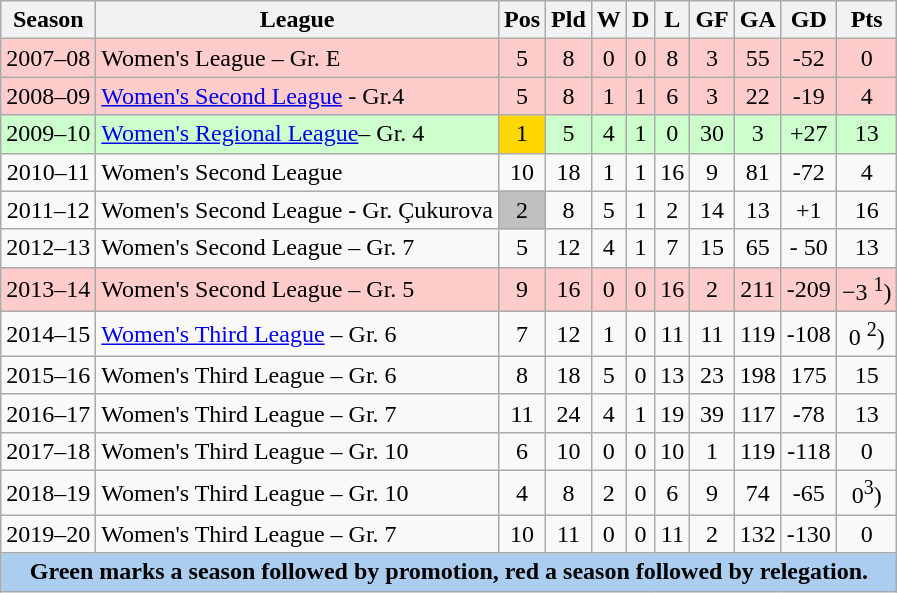<table class="wikitable">
<tr>
<th>Season</th>
<th>League</th>
<th>Pos</th>
<th>Pld</th>
<th>W</th>
<th>D</th>
<th>L</th>
<th>GF</th>
<th>GA</th>
<th>GD</th>
<th>Pts</th>
</tr>
<tr align=center bgcolor=#fcc>
<td>2007–08</td>
<td align=left>Women's League – Gr. E</td>
<td>5</td>
<td>8</td>
<td>0</td>
<td>0</td>
<td>8</td>
<td>3</td>
<td>55</td>
<td>-52</td>
<td>0</td>
</tr>
<tr align=center bgcolor=#fcc>
<td>2008–09</td>
<td align=left><a href='#'>Women's Second League</a> - Gr.4</td>
<td>5</td>
<td>8</td>
<td>1</td>
<td>1</td>
<td>6</td>
<td>3</td>
<td>22</td>
<td>-19</td>
<td>4</td>
</tr>
<tr align=center bgcolor=#cfc>
<td>2009–10</td>
<td align=left><a href='#'>Women's Regional League</a>– Gr. 4</td>
<td bgcolor=gold>1</td>
<td>5</td>
<td>4</td>
<td>1</td>
<td>0</td>
<td>30</td>
<td>3</td>
<td>+27</td>
<td>13</td>
</tr>
<tr align=center>
<td>2010–11</td>
<td align=left>Women's Second League</td>
<td>10</td>
<td>18</td>
<td>1</td>
<td>1</td>
<td>16</td>
<td>9</td>
<td>81</td>
<td>-72</td>
<td>4</td>
</tr>
<tr align=center>
<td>2011–12</td>
<td align=left>Women's Second League - Gr. Çukurova</td>
<td bgcolor=silver>2</td>
<td>8</td>
<td>5</td>
<td>1</td>
<td>2</td>
<td>14</td>
<td>13</td>
<td>+1</td>
<td>16</td>
</tr>
<tr align=center>
<td>2012–13</td>
<td align=left>Women's Second League – Gr. 7</td>
<td>5</td>
<td>12</td>
<td>4</td>
<td>1</td>
<td>7</td>
<td>15</td>
<td>65</td>
<td>- 50</td>
<td>13</td>
</tr>
<tr align=center bgcolor=#fcc>
<td>2013–14</td>
<td align=left>Women's Second League – Gr. 5</td>
<td>9</td>
<td>16</td>
<td>0</td>
<td>0</td>
<td>16</td>
<td>2</td>
<td>211</td>
<td>-209</td>
<td>−3 <sup>1</sup>)</td>
</tr>
<tr align=center>
<td>2014–15</td>
<td align=left><a href='#'>Women's Third League</a> – Gr. 6</td>
<td>7</td>
<td>12</td>
<td>1</td>
<td>0</td>
<td>11</td>
<td>11</td>
<td>119</td>
<td>-108</td>
<td>0 <sup>2</sup>)</td>
</tr>
<tr align=center>
<td>2015–16</td>
<td align=left>Women's Third League – Gr. 6</td>
<td>8</td>
<td>18</td>
<td>5</td>
<td>0</td>
<td>13</td>
<td>23</td>
<td>198</td>
<td>175</td>
<td>15</td>
</tr>
<tr align=center>
<td>2016–17</td>
<td align=left>Women's Third League – Gr. 7</td>
<td>11</td>
<td>24</td>
<td>4</td>
<td>1</td>
<td>19</td>
<td>39</td>
<td>117</td>
<td>-78</td>
<td>13</td>
</tr>
<tr align=center>
<td>2017–18</td>
<td align=left>Women's Third League – Gr. 10</td>
<td>6</td>
<td>10</td>
<td>0</td>
<td>0</td>
<td>10</td>
<td>1</td>
<td>119</td>
<td>-118</td>
<td>0</td>
</tr>
<tr align=center>
<td>2018–19</td>
<td align=left>Women's Third League – Gr. 10</td>
<td>4</td>
<td>8</td>
<td>2</td>
<td>0</td>
<td>6</td>
<td>9</td>
<td>74</td>
<td>-65</td>
<td>0<sup>3</sup>)</td>
</tr>
<tr align=center>
<td>2019–20</td>
<td align=left>Women's Third League – Gr. 7</td>
<td>10</td>
<td>11</td>
<td>0</td>
<td>0</td>
<td>11</td>
<td>2</td>
<td>132</td>
<td>-130</td>
<td>0</td>
</tr>
<tr bgcolor=#abcdef>
<td colspan=11 align=center><strong>Green marks a season followed by promotion, red a season followed by relegation.</strong></td>
</tr>
</table>
